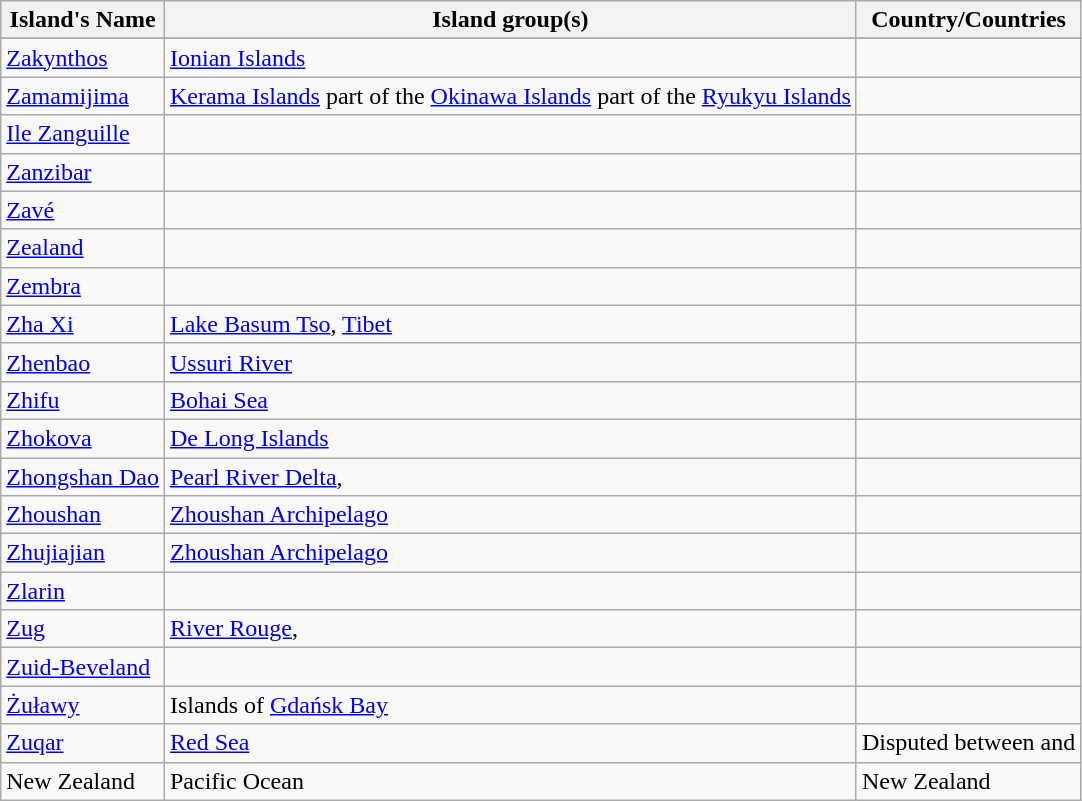<table class="wikitable">
<tr>
<th>Island's Name</th>
<th>Island group(s)</th>
<th>Country/Countries</th>
</tr>
<tr>
</tr>
<tr>
<td><a href='#'>Zakynthos</a></td>
<td><a href='#'>Ionian Islands</a></td>
<td></td>
</tr>
<tr>
<td><a href='#'>Zamamijima</a></td>
<td><a href='#'>Kerama Islands</a> part of the <a href='#'>Okinawa Islands</a> part of the <a href='#'>Ryukyu Islands</a></td>
<td></td>
</tr>
<tr>
<td><a href='#'>Ile Zanguille</a></td>
<td></td>
<td></td>
</tr>
<tr>
<td><a href='#'>Zanzibar</a> </td>
<td></td>
<td></td>
</tr>
<tr>
<td><a href='#'>Zavé</a></td>
<td></td>
<td></td>
</tr>
<tr>
<td><a href='#'>Zealand</a></td>
<td></td>
<td></td>
</tr>
<tr>
<td><a href='#'>Zembra</a></td>
<td></td>
<td></td>
</tr>
<tr>
<td><a href='#'>Zha Xi</a></td>
<td><a href='#'>Lake Basum Tso</a>, <a href='#'>Tibet</a></td>
<td></td>
</tr>
<tr>
<td><a href='#'>Zhenbao</a></td>
<td><a href='#'>Ussuri River</a></td>
<td></td>
</tr>
<tr>
<td><a href='#'>Zhifu</a></td>
<td><a href='#'>Bohai Sea</a></td>
<td></td>
</tr>
<tr>
<td><a href='#'>Zhokova</a></td>
<td><a href='#'>De Long Islands</a></td>
<td></td>
</tr>
<tr>
<td><a href='#'>Zhongshan Dao</a></td>
<td><a href='#'>Pearl River Delta</a>, </td>
<td></td>
</tr>
<tr>
<td><a href='#'>Zhoushan</a></td>
<td><a href='#'>Zhoushan Archipelago</a></td>
<td></td>
</tr>
<tr>
<td><a href='#'>Zhujiajian</a></td>
<td><a href='#'>Zhoushan Archipelago</a></td>
<td></td>
</tr>
<tr>
<td><a href='#'>Zlarin</a></td>
<td></td>
<td></td>
</tr>
<tr>
<td><a href='#'>Zug</a></td>
<td><a href='#'>River Rouge</a>, </td>
<td></td>
</tr>
<tr>
<td><a href='#'>Zuid-Beveland</a></td>
<td></td>
<td></td>
</tr>
<tr>
<td><a href='#'>Żuławy</a></td>
<td>Islands of <a href='#'>Gdańsk Bay</a></td>
<td></td>
</tr>
<tr>
<td><a href='#'>Zuqar</a></td>
<td><a href='#'>Red Sea</a></td>
<td>Disputed between  and </td>
</tr>
<tr>
<td>New Zealand</td>
<td>Pacific Ocean</td>
<td>New Zealand</td>
</tr>
</table>
